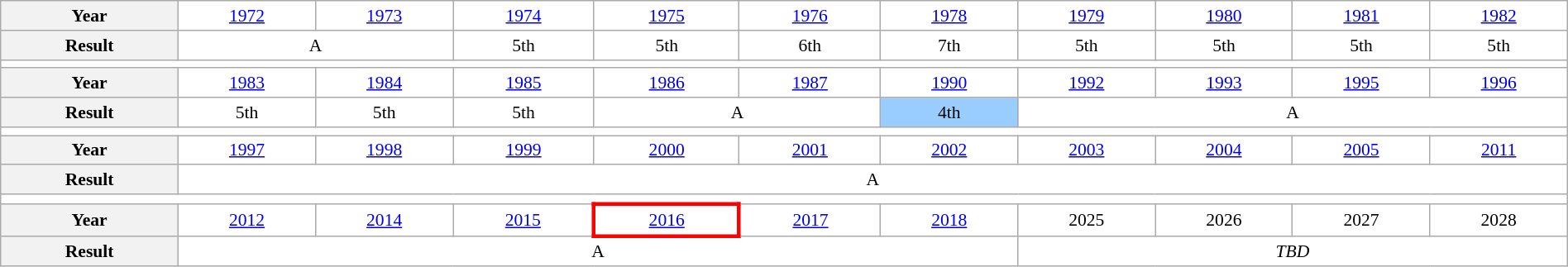<table class="wikitable" style="text-align:center; font-size:90%; background:white;" width="100%">
<tr>
<th>Year</th>
<td><a href='#'>1972</a></td>
<td><a href='#'>1973</a></td>
<td><a href='#'>1974</a></td>
<td><a href='#'>1975</a></td>
<td><a href='#'>1976</a></td>
<td><a href='#'>1978</a></td>
<td><a href='#'>1979</a></td>
<td><a href='#'>1980</a></td>
<td><a href='#'>1981</a></td>
<td><a href='#'>1982</a></td>
</tr>
<tr>
<th>Result</th>
<td colspan="2">A</td>
<td>5th</td>
<td>5th</td>
<td>6th</td>
<td>7th</td>
<td>5th</td>
<td>5th</td>
<td>5th</td>
<td>5th</td>
</tr>
<tr>
<td colspan="11"></td>
</tr>
<tr>
<th>Year</th>
<td><a href='#'>1983</a></td>
<td><a href='#'>1984</a></td>
<td><a href='#'>1985</a></td>
<td><a href='#'>1986</a></td>
<td><a href='#'>1987</a></td>
<td><a href='#'>1990</a></td>
<td><a href='#'>1992</a></td>
<td><a href='#'>1993</a></td>
<td><a href='#'>1995</a></td>
<td><a href='#'>1996</a></td>
</tr>
<tr>
<th>Result</th>
<td>5th</td>
<td>5th</td>
<td>5th</td>
<td colspan="2">A</td>
<td bgcolor="9acdff">4th</td>
<td colspan="4">A</td>
</tr>
<tr>
<td colspan="11"></td>
</tr>
<tr>
<th>Year</th>
<td><a href='#'>1997</a></td>
<td><a href='#'>1998</a></td>
<td><a href='#'>1999</a></td>
<td><a href='#'>2000</a></td>
<td><a href='#'>2001</a></td>
<td><a href='#'>2002</a></td>
<td><a href='#'>2003</a></td>
<td><a href='#'>2004</a></td>
<td><a href='#'>2005</a></td>
<td><a href='#'>2011</a></td>
</tr>
<tr>
<th>Result</th>
<td colspan="10">A</td>
</tr>
<tr>
<td colspan="11"></td>
</tr>
<tr>
<th>Year</th>
<td><a href='#'>2012</a></td>
<td><a href='#'>2014</a></td>
<td><a href='#'>2015</a></td>
<td style="border: 3px solid red"><a href='#'>2016</a></td>
<td><a href='#'>2017</a></td>
<td><a href='#'>2018</a></td>
<td>2025</td>
<td>2026</td>
<td>2027</td>
<td>2028</td>
</tr>
<tr>
<th>Result</th>
<td colspan="6">A</td>
<td colspan="4"><em>TBD</em></td>
</tr>
</table>
